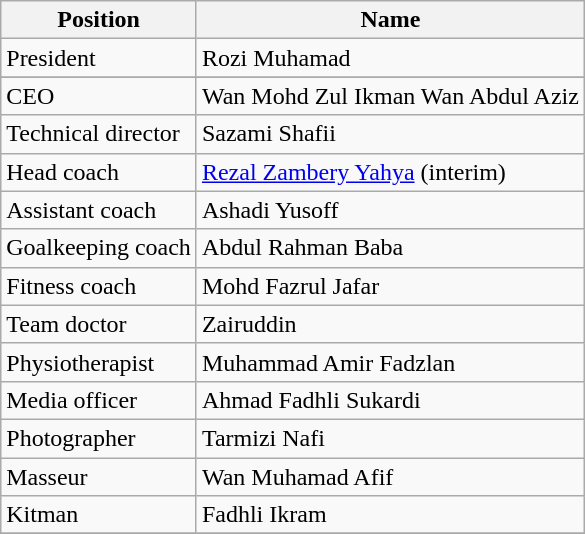<table class="wikitable">
<tr>
<th>Position</th>
<th>Name</th>
</tr>
<tr>
<td>President</td>
<td> Rozi Muhamad</td>
</tr>
<tr>
</tr>
<tr>
<td>CEO</td>
<td> Wan Mohd Zul Ikman Wan Abdul Aziz</td>
</tr>
<tr>
<td>Technical director</td>
<td> Sazami Shafii</td>
</tr>
<tr>
<td>Head coach</td>
<td> <a href='#'>Rezal Zambery Yahya</a> (interim)</td>
</tr>
<tr>
<td>Assistant coach</td>
<td> Ashadi Yusoff</td>
</tr>
<tr>
<td>Goalkeeping coach</td>
<td> Abdul Rahman Baba</td>
</tr>
<tr>
<td>Fitness coach</td>
<td> Mohd Fazrul Jafar</td>
</tr>
<tr>
<td>Team doctor</td>
<td> Zairuddin</td>
</tr>
<tr>
<td>Physiotherapist</td>
<td> Muhammad Amir Fadzlan</td>
</tr>
<tr>
<td>Media officer</td>
<td> Ahmad Fadhli Sukardi</td>
</tr>
<tr>
<td>Photographer</td>
<td> Tarmizi Nafi</td>
</tr>
<tr>
<td>Masseur</td>
<td> Wan Muhamad Afif</td>
</tr>
<tr>
<td>Kitman</td>
<td> Fadhli Ikram</td>
</tr>
<tr>
</tr>
</table>
